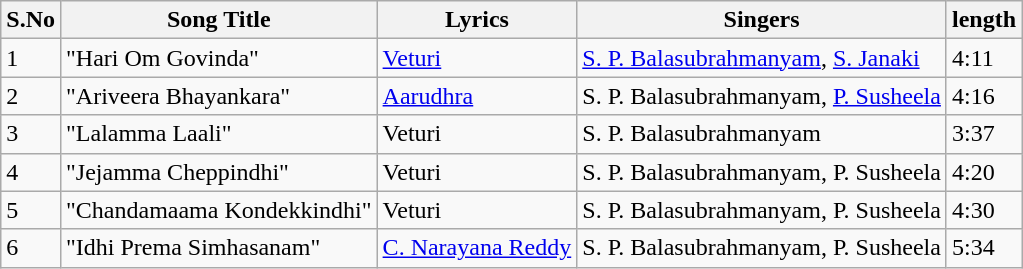<table class="wikitable">
<tr>
<th>S.No</th>
<th>Song Title</th>
<th>Lyrics</th>
<th>Singers</th>
<th>length</th>
</tr>
<tr>
<td>1</td>
<td>"Hari Om Govinda"</td>
<td><a href='#'>Veturi</a></td>
<td><a href='#'>S. P. Balasubrahmanyam</a>, <a href='#'>S. Janaki</a></td>
<td>4:11</td>
</tr>
<tr>
<td>2</td>
<td>"Ariveera Bhayankara"</td>
<td><a href='#'>Aarudhra</a></td>
<td>S. P. Balasubrahmanyam, <a href='#'>P. Susheela</a></td>
<td>4:16</td>
</tr>
<tr>
<td>3</td>
<td>"Lalamma Laali"</td>
<td>Veturi</td>
<td>S. P. Balasubrahmanyam</td>
<td>3:37</td>
</tr>
<tr>
<td>4</td>
<td>"Jejamma Cheppindhi"</td>
<td>Veturi</td>
<td>S. P. Balasubrahmanyam, P. Susheela</td>
<td>4:20</td>
</tr>
<tr>
<td>5</td>
<td>"Chandamaama Kondekkindhi"</td>
<td>Veturi</td>
<td>S. P. Balasubrahmanyam, P. Susheela</td>
<td>4:30</td>
</tr>
<tr>
<td>6</td>
<td>"Idhi Prema Simhasanam"</td>
<td><a href='#'>C. Narayana Reddy</a></td>
<td>S. P. Balasubrahmanyam, P. Susheela</td>
<td>5:34</td>
</tr>
</table>
